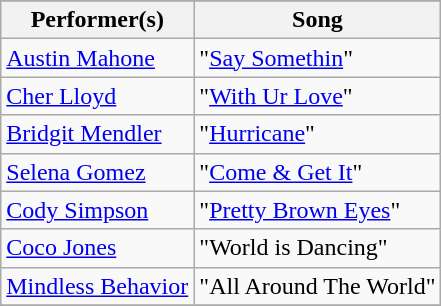<table class="wikitable">
<tr>
</tr>
<tr>
<th>Performer(s)</th>
<th>Song</th>
</tr>
<tr>
<td><a href='#'>Austin Mahone</a></td>
<td>"<a href='#'>Say Somethin</a>"</td>
</tr>
<tr>
<td><a href='#'>Cher Lloyd</a></td>
<td>"<a href='#'>With Ur Love</a>"</td>
</tr>
<tr>
<td><a href='#'>Bridgit Mendler</a></td>
<td>"<a href='#'>Hurricane</a>"</td>
</tr>
<tr>
<td><a href='#'>Selena Gomez</a></td>
<td>"<a href='#'>Come & Get It</a>"</td>
</tr>
<tr>
<td><a href='#'>Cody Simpson</a></td>
<td>"<a href='#'>Pretty Brown Eyes</a>"</td>
</tr>
<tr>
<td><a href='#'>Coco Jones</a></td>
<td>"World is Dancing"</td>
</tr>
<tr>
<td><a href='#'>Mindless Behavior</a></td>
<td>"All Around The World"</td>
</tr>
<tr>
</tr>
</table>
